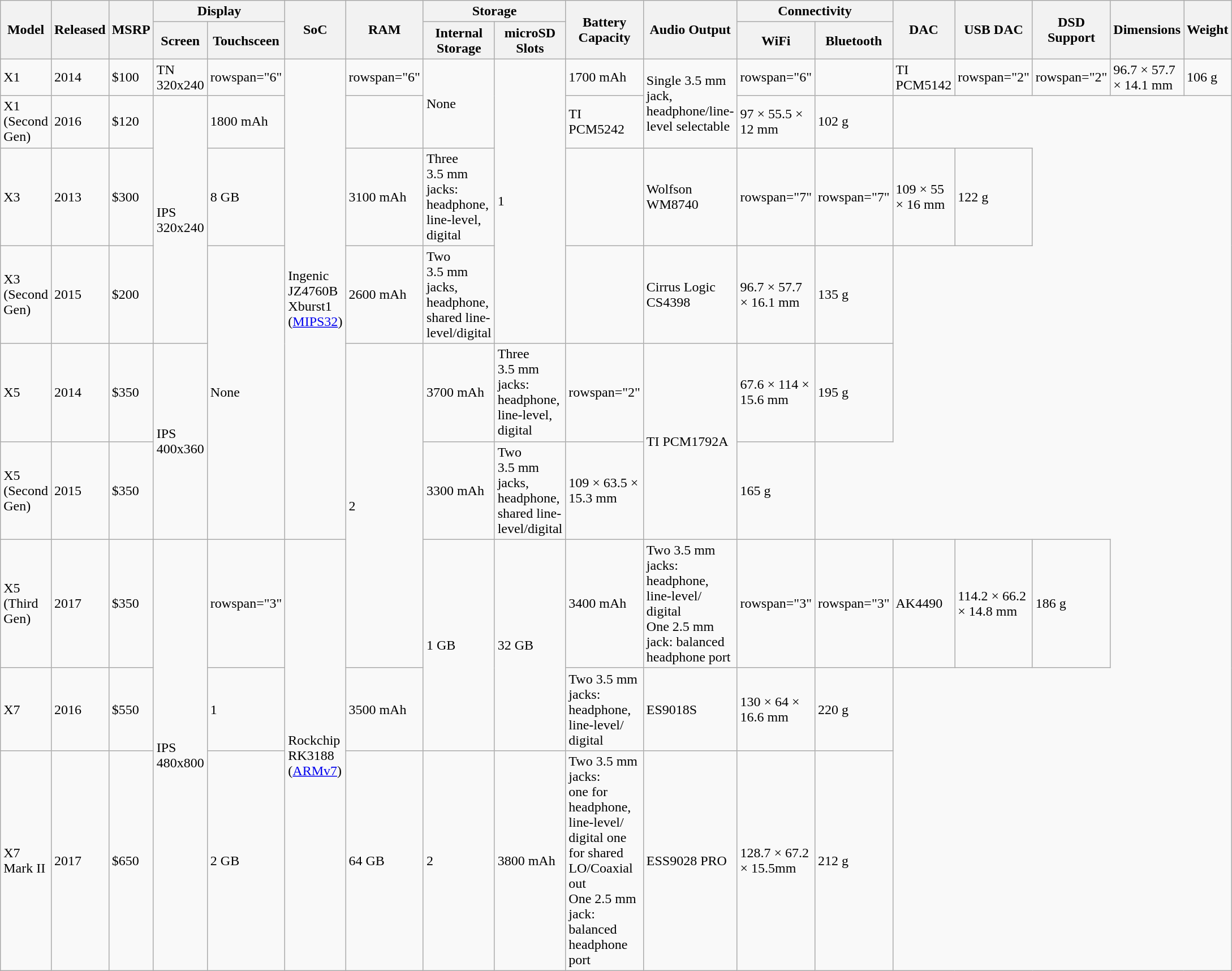<table class="wikitable">
<tr>
<th rowspan="2">Model</th>
<th rowspan="2">Released</th>
<th rowspan="2">MSRP</th>
<th colspan="2">Display</th>
<th rowspan="2">SoC</th>
<th rowspan="2">RAM</th>
<th colspan="2">Storage</th>
<th rowspan="2">Battery Capacity</th>
<th rowspan="2">Audio Output</th>
<th colspan="2">Connectivity</th>
<th rowspan="2">DAC</th>
<th rowspan="2">USB DAC</th>
<th rowspan="2">DSD Support</th>
<th rowspan="2">Dimensions</th>
<th rowspan="2">Weight</th>
</tr>
<tr>
<th>Screen</th>
<th>Touchsceen</th>
<th>Internal Storage</th>
<th>microSD Slots</th>
<th>WiFi</th>
<th>Bluetooth</th>
</tr>
<tr>
<td>X1 </td>
<td>2014</td>
<td>$100</td>
<td>TN 320x240</td>
<td>rowspan="6" </td>
<td rowspan="6">Ingenic JZ4760B Xburst1 (<a href='#'>MIPS32</a>)</td>
<td>rowspan="6" </td>
<td rowspan="2">None</td>
<td rowspan="4">1</td>
<td>1700 mAh</td>
<td rowspan="2">Single 3.5 mm jack,<br>headphone/line-level selectable</td>
<td>rowspan="6" </td>
<td></td>
<td>TI PCM5142</td>
<td>rowspan="2" </td>
<td>rowspan="2" </td>
<td>96.7 × 57.7 × 14.1 mm</td>
<td>106 g</td>
</tr>
<tr>
<td>X1 (Second Gen) </td>
<td>2016</td>
<td>$120</td>
<td rowspan="3">IPS 320x240</td>
<td>1800 mAh</td>
<td></td>
<td>TI PCM5242</td>
<td>97 × 55.5 × 12 mm</td>
<td>102 g</td>
</tr>
<tr>
<td>X3 </td>
<td>2013</td>
<td>$300</td>
<td>8 GB</td>
<td>3100 mAh</td>
<td>Three 3.5 mm jacks: headphone, line-level, digital</td>
<td></td>
<td>Wolfson WM8740</td>
<td>rowspan="7" </td>
<td>rowspan="7" </td>
<td>109 × 55 × 16 mm</td>
<td>122 g</td>
</tr>
<tr>
<td>X3 (Second Gen) </td>
<td>2015</td>
<td>$200</td>
<td rowspan="3">None</td>
<td>2600 mAh</td>
<td>Two 3.5 mm jacks, headphone, shared line-level/digital</td>
<td></td>
<td>Cirrus Logic CS4398</td>
<td>96.7 × 57.7 × 16.1 mm</td>
<td>135 g</td>
</tr>
<tr>
<td>X5 </td>
<td>2014</td>
<td>$350</td>
<td rowspan="2">IPS 400x360</td>
<td rowspan="3">2</td>
<td>3700 mAh</td>
<td>Three 3.5 mm jacks: headphone, line-level, digital</td>
<td>rowspan="2" </td>
<td rowspan="2">TI PCM1792A</td>
<td>67.6 × 114 × 15.6 mm</td>
<td>195 g</td>
</tr>
<tr>
<td>X5 (Second Gen) </td>
<td>2015</td>
<td>$350</td>
<td>3300 mAh</td>
<td>Two 3.5 mm jacks, headphone, shared line-level/digital</td>
<td>109 × 63.5 × 15.3 mm</td>
<td>165 g</td>
</tr>
<tr>
<td>X5 (Third Gen) </td>
<td>2017</td>
<td>$350</td>
<td rowspan="3">IPS 480x800</td>
<td>rowspan="3" </td>
<td rowspan="3">Rockchip RK3188 (<a href='#'>ARMv7</a>)</td>
<td rowspan="2">1 GB</td>
<td rowspan="2">32 GB</td>
<td>3400 mAh</td>
<td>Two 3.5 mm jacks: headphone, line-level/ digital<br>One 2.5 mm jack: balanced headphone port</td>
<td>rowspan="3" </td>
<td>rowspan="3" </td>
<td>AK4490</td>
<td>114.2 × 66.2 × 14.8 mm</td>
<td>186 g</td>
</tr>
<tr>
<td>X7 </td>
<td>2016</td>
<td>$550</td>
<td>1</td>
<td>3500 mAh</td>
<td>Two 3.5 mm jacks: headphone, line-level/ digital</td>
<td>ES9018S</td>
<td>130 × 64 × 16.6 mm</td>
<td>220 g</td>
</tr>
<tr>
<td>X7 Mark II </td>
<td>2017</td>
<td>$650</td>
<td>2 GB</td>
<td>64 GB</td>
<td>2</td>
<td>3800 mAh</td>
<td>Two 3.5 mm jacks:<br>one for headphone, line-level/ digital
one for shared LO/Coaxial out<br>One 2.5 mm jack:<br>balanced headphone port</td>
<td>ESS9028 PRO</td>
<td>128.7 × 67.2 × 15.5mm</td>
<td>212 g</td>
</tr>
</table>
